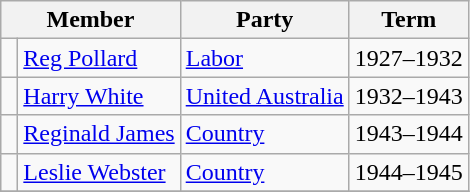<table class="wikitable">
<tr>
<th colspan="2">Member</th>
<th>Party</th>
<th>Term</th>
</tr>
<tr>
<td> </td>
<td><a href='#'>Reg Pollard</a></td>
<td><a href='#'>Labor</a></td>
<td>1927–1932</td>
</tr>
<tr>
<td> </td>
<td><a href='#'>Harry White</a></td>
<td><a href='#'>United Australia</a></td>
<td>1932–1943</td>
</tr>
<tr>
<td> </td>
<td><a href='#'>Reginald James</a></td>
<td><a href='#'>Country</a></td>
<td>1943–1944</td>
</tr>
<tr>
<td> </td>
<td><a href='#'>Leslie Webster</a></td>
<td><a href='#'>Country</a></td>
<td>1944–1945</td>
</tr>
<tr>
</tr>
</table>
